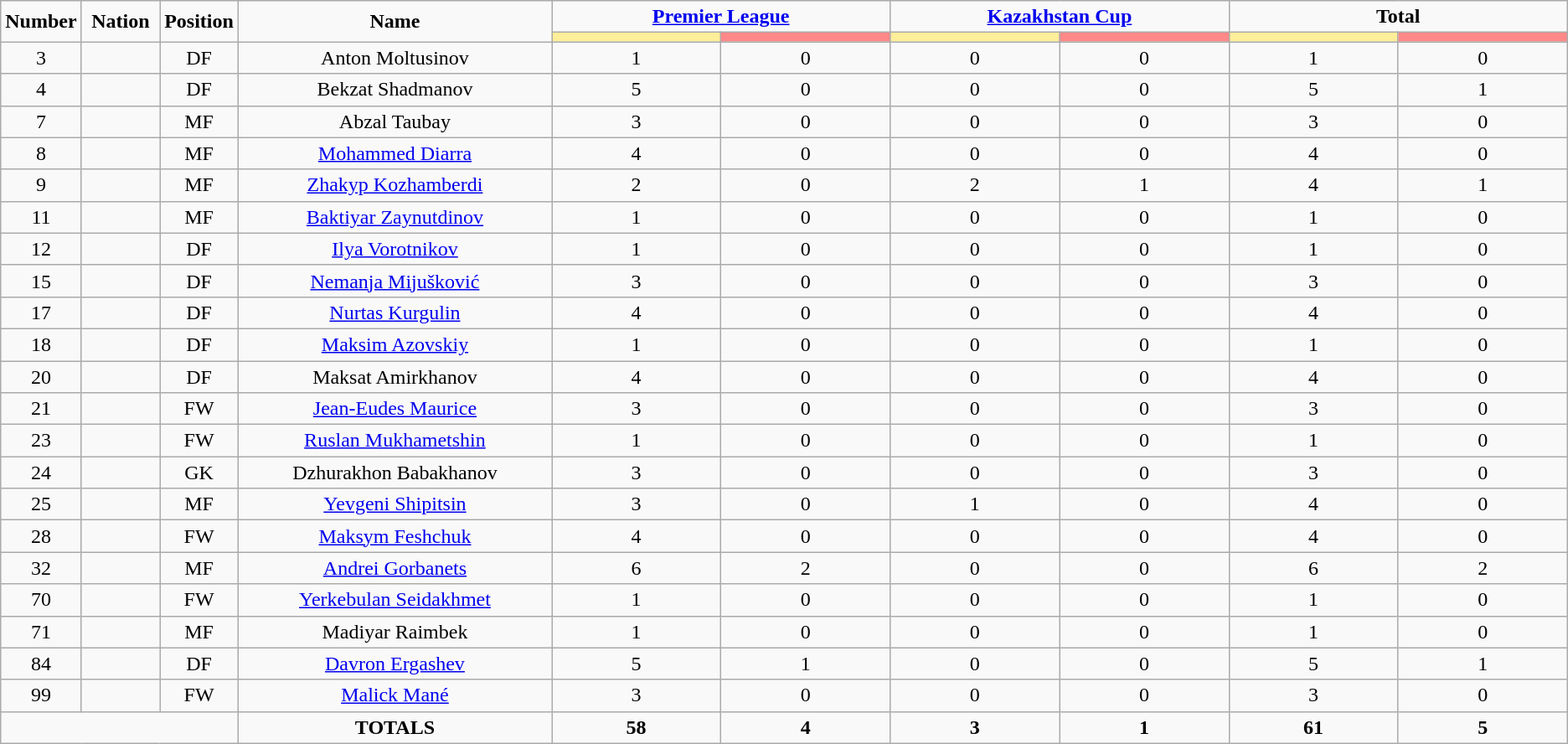<table class="wikitable" style="text-align:center;">
<tr>
<td rowspan="2"  style="width:5%; text-align:center;"><strong>Number</strong></td>
<td rowspan="2"  style="width:5%; text-align:center;"><strong>Nation</strong></td>
<td rowspan="2"  style="width:5%; text-align:center;"><strong>Position</strong></td>
<td rowspan="2"  style="width:20%; text-align:center;"><strong>Name</strong></td>
<td colspan="2" style="text-align:center;"><strong><a href='#'>Premier League</a></strong></td>
<td colspan="2" style="text-align:center;"><strong><a href='#'>Kazakhstan Cup</a></strong></td>
<td colspan="2" style="text-align:center;"><strong>Total</strong></td>
</tr>
<tr>
<th style="width:60px; background:#fe9;"></th>
<th style="width:60px; background:#ff8888;"></th>
<th style="width:60px; background:#fe9;"></th>
<th style="width:60px; background:#ff8888;"></th>
<th style="width:60px; background:#fe9;"></th>
<th style="width:60px; background:#ff8888;"></th>
</tr>
<tr>
<td>3</td>
<td></td>
<td>DF</td>
<td>Anton Moltusinov</td>
<td>1</td>
<td>0</td>
<td>0</td>
<td>0</td>
<td>1</td>
<td>0</td>
</tr>
<tr>
<td>4</td>
<td></td>
<td>DF</td>
<td>Bekzat Shadmanov</td>
<td>5</td>
<td>0</td>
<td>0</td>
<td>0</td>
<td>5</td>
<td>1</td>
</tr>
<tr>
<td>7</td>
<td></td>
<td>MF</td>
<td>Abzal Taubay</td>
<td>3</td>
<td>0</td>
<td>0</td>
<td>0</td>
<td>3</td>
<td>0</td>
</tr>
<tr>
<td>8</td>
<td></td>
<td>MF</td>
<td><a href='#'>Mohammed Diarra</a></td>
<td>4</td>
<td>0</td>
<td>0</td>
<td>0</td>
<td>4</td>
<td>0</td>
</tr>
<tr>
<td>9</td>
<td></td>
<td>MF</td>
<td><a href='#'>Zhakyp Kozhamberdi</a></td>
<td>2</td>
<td>0</td>
<td>2</td>
<td>1</td>
<td>4</td>
<td>1</td>
</tr>
<tr>
<td>11</td>
<td></td>
<td>MF</td>
<td><a href='#'>Baktiyar Zaynutdinov</a></td>
<td>1</td>
<td>0</td>
<td>0</td>
<td>0</td>
<td>1</td>
<td>0</td>
</tr>
<tr>
<td>12</td>
<td></td>
<td>DF</td>
<td><a href='#'>Ilya Vorotnikov</a></td>
<td>1</td>
<td>0</td>
<td>0</td>
<td>0</td>
<td>1</td>
<td>0</td>
</tr>
<tr>
<td>15</td>
<td></td>
<td>DF</td>
<td><a href='#'>Nemanja Mijušković</a></td>
<td>3</td>
<td>0</td>
<td>0</td>
<td>0</td>
<td>3</td>
<td>0</td>
</tr>
<tr>
<td>17</td>
<td></td>
<td>DF</td>
<td><a href='#'>Nurtas Kurgulin</a></td>
<td>4</td>
<td>0</td>
<td>0</td>
<td>0</td>
<td>4</td>
<td>0</td>
</tr>
<tr>
<td>18</td>
<td></td>
<td>DF</td>
<td><a href='#'>Maksim Azovskiy</a></td>
<td>1</td>
<td>0</td>
<td>0</td>
<td>0</td>
<td>1</td>
<td>0</td>
</tr>
<tr>
<td>20</td>
<td></td>
<td>DF</td>
<td>Maksat Amirkhanov</td>
<td>4</td>
<td>0</td>
<td>0</td>
<td>0</td>
<td>4</td>
<td>0</td>
</tr>
<tr>
<td>21</td>
<td></td>
<td>FW</td>
<td><a href='#'>Jean-Eudes Maurice</a></td>
<td>3</td>
<td>0</td>
<td>0</td>
<td>0</td>
<td>3</td>
<td>0</td>
</tr>
<tr>
<td>23</td>
<td></td>
<td>FW</td>
<td><a href='#'>Ruslan Mukhametshin</a></td>
<td>1</td>
<td>0</td>
<td>0</td>
<td>0</td>
<td>1</td>
<td>0</td>
</tr>
<tr>
<td>24</td>
<td></td>
<td>GK</td>
<td>Dzhurakhon Babakhanov</td>
<td>3</td>
<td>0</td>
<td>0</td>
<td>0</td>
<td>3</td>
<td>0</td>
</tr>
<tr>
<td>25</td>
<td></td>
<td>MF</td>
<td><a href='#'>Yevgeni Shipitsin</a></td>
<td>3</td>
<td>0</td>
<td>1</td>
<td>0</td>
<td>4</td>
<td>0</td>
</tr>
<tr>
<td>28</td>
<td></td>
<td>FW</td>
<td><a href='#'>Maksym Feshchuk</a></td>
<td>4</td>
<td>0</td>
<td>0</td>
<td>0</td>
<td>4</td>
<td>0</td>
</tr>
<tr>
<td>32</td>
<td></td>
<td>MF</td>
<td><a href='#'>Andrei Gorbanets</a></td>
<td>6</td>
<td>2</td>
<td>0</td>
<td>0</td>
<td>6</td>
<td>2</td>
</tr>
<tr>
<td>70</td>
<td></td>
<td>FW</td>
<td><a href='#'>Yerkebulan Seidakhmet</a></td>
<td>1</td>
<td>0</td>
<td>0</td>
<td>0</td>
<td>1</td>
<td>0</td>
</tr>
<tr>
<td>71</td>
<td></td>
<td>MF</td>
<td>Madiyar Raimbek</td>
<td>1</td>
<td>0</td>
<td>0</td>
<td>0</td>
<td>1</td>
<td>0</td>
</tr>
<tr>
<td>84</td>
<td></td>
<td>DF</td>
<td><a href='#'>Davron Ergashev</a></td>
<td>5</td>
<td>1</td>
<td>0</td>
<td>0</td>
<td>5</td>
<td>1</td>
</tr>
<tr>
<td>99</td>
<td></td>
<td>FW</td>
<td><a href='#'>Malick Mané</a></td>
<td>3</td>
<td>0</td>
<td>0</td>
<td>0</td>
<td>3</td>
<td>0</td>
</tr>
<tr>
<td colspan="3"></td>
<td><strong>TOTALS</strong></td>
<td><strong>58</strong></td>
<td><strong>4</strong></td>
<td><strong>3</strong></td>
<td><strong>1</strong></td>
<td><strong>61</strong></td>
<td><strong>5</strong></td>
</tr>
</table>
